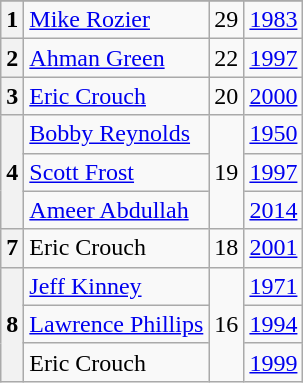<table class=wikitable>
<tr>
</tr>
<tr>
<th>1</th>
<td><a href='#'>Mike Rozier</a></td>
<td>29</td>
<td><a href='#'>1983</a></td>
</tr>
<tr>
<th>2</th>
<td><a href='#'>Ahman Green</a></td>
<td>22</td>
<td><a href='#'>1997</a></td>
</tr>
<tr>
<th>3</th>
<td><a href='#'>Eric Crouch</a></td>
<td>20</td>
<td><a href='#'>2000</a></td>
</tr>
<tr>
<th rowspan=3>4</th>
<td><a href='#'>Bobby Reynolds</a></td>
<td rowspan=3>19</td>
<td><a href='#'>1950</a></td>
</tr>
<tr>
<td><a href='#'>Scott Frost</a></td>
<td><a href='#'>1997</a></td>
</tr>
<tr>
<td><a href='#'>Ameer Abdullah</a></td>
<td><a href='#'>2014</a></td>
</tr>
<tr>
<th>7</th>
<td>Eric Crouch</td>
<td>18</td>
<td><a href='#'>2001</a></td>
</tr>
<tr>
<th rowspan=3>8</th>
<td><a href='#'>Jeff Kinney</a></td>
<td rowspan=3>16</td>
<td><a href='#'>1971</a></td>
</tr>
<tr>
<td><a href='#'>Lawrence Phillips</a></td>
<td><a href='#'>1994</a></td>
</tr>
<tr>
<td>Eric Crouch</td>
<td><a href='#'>1999</a></td>
</tr>
</table>
